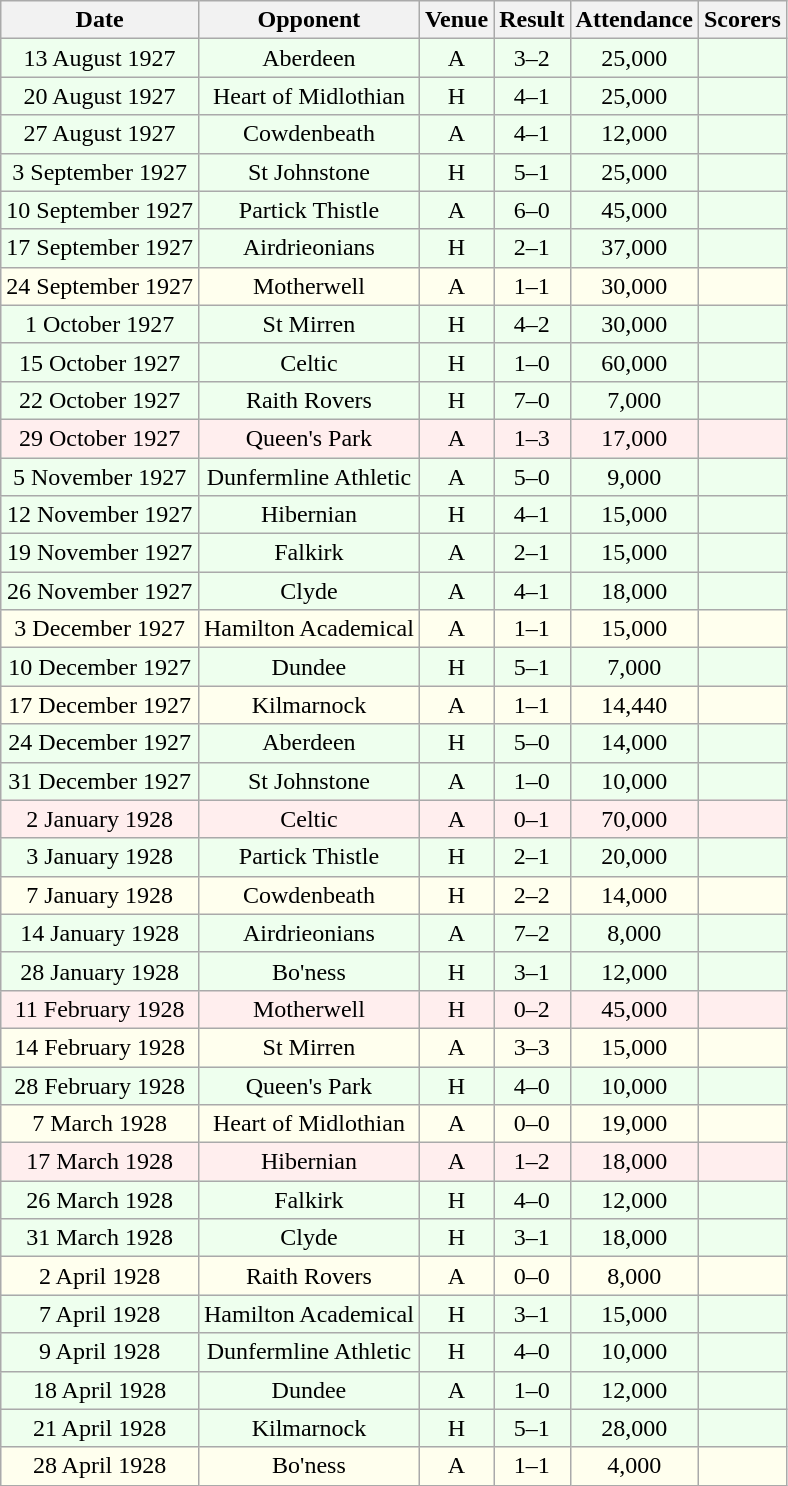<table class="wikitable sortable" style="font-size:100%; text-align:center">
<tr>
<th>Date</th>
<th>Opponent</th>
<th>Venue</th>
<th>Result</th>
<th>Attendance</th>
<th>Scorers</th>
</tr>
<tr bgcolor = "#EEFFEE">
<td>13 August 1927</td>
<td>Aberdeen</td>
<td>A</td>
<td>3–2</td>
<td>25,000</td>
<td></td>
</tr>
<tr bgcolor = "#EEFFEE">
<td>20 August 1927</td>
<td>Heart of Midlothian</td>
<td>H</td>
<td>4–1</td>
<td>25,000</td>
<td></td>
</tr>
<tr bgcolor = "#EEFFEE">
<td>27 August 1927</td>
<td>Cowdenbeath</td>
<td>A</td>
<td>4–1</td>
<td>12,000</td>
<td></td>
</tr>
<tr bgcolor = "#EEFFEE">
<td>3 September 1927</td>
<td>St Johnstone</td>
<td>H</td>
<td>5–1</td>
<td>25,000</td>
<td></td>
</tr>
<tr bgcolor = "#EEFFEE">
<td>10 September 1927</td>
<td>Partick Thistle</td>
<td>A</td>
<td>6–0</td>
<td>45,000</td>
<td></td>
</tr>
<tr bgcolor = "#EEFFEE">
<td>17 September 1927</td>
<td>Airdrieonians</td>
<td>H</td>
<td>2–1</td>
<td>37,000</td>
<td></td>
</tr>
<tr bgcolor = "#FFFFEE">
<td>24 September 1927</td>
<td>Motherwell</td>
<td>A</td>
<td>1–1</td>
<td>30,000</td>
<td></td>
</tr>
<tr bgcolor = "#EEFFEE">
<td>1 October 1927</td>
<td>St Mirren</td>
<td>H</td>
<td>4–2</td>
<td>30,000</td>
<td></td>
</tr>
<tr bgcolor = "#EEFFEE">
<td>15 October 1927</td>
<td>Celtic</td>
<td>H</td>
<td>1–0</td>
<td>60,000</td>
<td></td>
</tr>
<tr bgcolor = "#EEFFEE">
<td>22 October 1927</td>
<td>Raith Rovers</td>
<td>H</td>
<td>7–0</td>
<td>7,000</td>
<td></td>
</tr>
<tr bgcolor = "#FFEEEE">
<td>29 October 1927</td>
<td>Queen's Park</td>
<td>A</td>
<td>1–3</td>
<td>17,000</td>
<td></td>
</tr>
<tr bgcolor = "#EEFFEE">
<td>5 November 1927</td>
<td>Dunfermline Athletic</td>
<td>A</td>
<td>5–0</td>
<td>9,000</td>
<td></td>
</tr>
<tr bgcolor = "#EEFFEE">
<td>12 November 1927</td>
<td>Hibernian</td>
<td>H</td>
<td>4–1</td>
<td>15,000</td>
<td></td>
</tr>
<tr bgcolor = "#EEFFEE">
<td>19 November 1927</td>
<td>Falkirk</td>
<td>A</td>
<td>2–1</td>
<td>15,000</td>
<td></td>
</tr>
<tr bgcolor = "#EEFFEE">
<td>26 November 1927</td>
<td>Clyde</td>
<td>A</td>
<td>4–1</td>
<td>18,000</td>
<td></td>
</tr>
<tr bgcolor = "#FFFFEE">
<td>3 December 1927</td>
<td>Hamilton Academical</td>
<td>A</td>
<td>1–1</td>
<td>15,000</td>
<td></td>
</tr>
<tr bgcolor = "#EEFFEE">
<td>10 December 1927</td>
<td>Dundee</td>
<td>H</td>
<td>5–1</td>
<td>7,000</td>
<td></td>
</tr>
<tr bgcolor = "#FFFFEE">
<td>17 December 1927</td>
<td>Kilmarnock</td>
<td>A</td>
<td>1–1</td>
<td>14,440</td>
<td></td>
</tr>
<tr bgcolor = "#EEFFEE">
<td>24 December 1927</td>
<td>Aberdeen</td>
<td>H</td>
<td>5–0</td>
<td>14,000</td>
<td></td>
</tr>
<tr bgcolor = "#EEFFEE">
<td>31 December 1927</td>
<td>St Johnstone</td>
<td>A</td>
<td>1–0</td>
<td>10,000</td>
<td></td>
</tr>
<tr bgcolor = "#FFEEEE">
<td>2 January 1928</td>
<td>Celtic</td>
<td>A</td>
<td>0–1</td>
<td>70,000</td>
<td></td>
</tr>
<tr bgcolor = "#EEFFEE">
<td>3 January 1928</td>
<td>Partick Thistle</td>
<td>H</td>
<td>2–1</td>
<td>20,000</td>
<td></td>
</tr>
<tr bgcolor = "#FFFFEE">
<td>7 January 1928</td>
<td>Cowdenbeath</td>
<td>H</td>
<td>2–2</td>
<td>14,000</td>
<td></td>
</tr>
<tr bgcolor = "#EEFFEE">
<td>14 January 1928</td>
<td>Airdrieonians</td>
<td>A</td>
<td>7–2</td>
<td>8,000</td>
<td></td>
</tr>
<tr bgcolor = "#EEFFEE">
<td>28 January 1928</td>
<td>Bo'ness</td>
<td>H</td>
<td>3–1</td>
<td>12,000</td>
<td></td>
</tr>
<tr bgcolor = "#FFEEEE">
<td>11 February 1928</td>
<td>Motherwell</td>
<td>H</td>
<td>0–2</td>
<td>45,000</td>
<td></td>
</tr>
<tr bgcolor = "#FFFFEE">
<td>14 February 1928</td>
<td>St Mirren</td>
<td>A</td>
<td>3–3</td>
<td>15,000</td>
<td></td>
</tr>
<tr bgcolor = "#EEFFEE">
<td>28 February 1928</td>
<td>Queen's Park</td>
<td>H</td>
<td>4–0</td>
<td>10,000</td>
<td></td>
</tr>
<tr bgcolor = "#FFFFEE">
<td>7 March 1928</td>
<td>Heart of Midlothian</td>
<td>A</td>
<td>0–0</td>
<td>19,000</td>
<td></td>
</tr>
<tr bgcolor = "#FFEEEE">
<td>17 March 1928</td>
<td>Hibernian</td>
<td>A</td>
<td>1–2</td>
<td>18,000</td>
<td></td>
</tr>
<tr bgcolor = "#EEFFEE">
<td>26 March 1928</td>
<td>Falkirk</td>
<td>H</td>
<td>4–0</td>
<td>12,000</td>
<td></td>
</tr>
<tr bgcolor = "#EEFFEE">
<td>31 March 1928</td>
<td>Clyde</td>
<td>H</td>
<td>3–1</td>
<td>18,000</td>
<td></td>
</tr>
<tr bgcolor = "#FFFFEE">
<td>2 April 1928</td>
<td>Raith Rovers</td>
<td>A</td>
<td>0–0</td>
<td>8,000</td>
<td></td>
</tr>
<tr bgcolor = "#EEFFEE">
<td>7 April 1928</td>
<td>Hamilton Academical</td>
<td>H</td>
<td>3–1</td>
<td>15,000</td>
<td></td>
</tr>
<tr bgcolor = "#EEFFEE">
<td>9 April 1928</td>
<td>Dunfermline Athletic</td>
<td>H</td>
<td>4–0</td>
<td>10,000</td>
<td></td>
</tr>
<tr bgcolor = "#EEFFEE">
<td>18 April 1928</td>
<td>Dundee</td>
<td>A</td>
<td>1–0</td>
<td>12,000</td>
<td></td>
</tr>
<tr bgcolor = "#EEFFEE">
<td>21 April 1928</td>
<td>Kilmarnock</td>
<td>H</td>
<td>5–1</td>
<td>28,000</td>
<td></td>
</tr>
<tr bgcolor = "#FFFFEE">
<td>28 April 1928</td>
<td>Bo'ness</td>
<td>A</td>
<td>1–1</td>
<td>4,000</td>
<td></td>
</tr>
</table>
